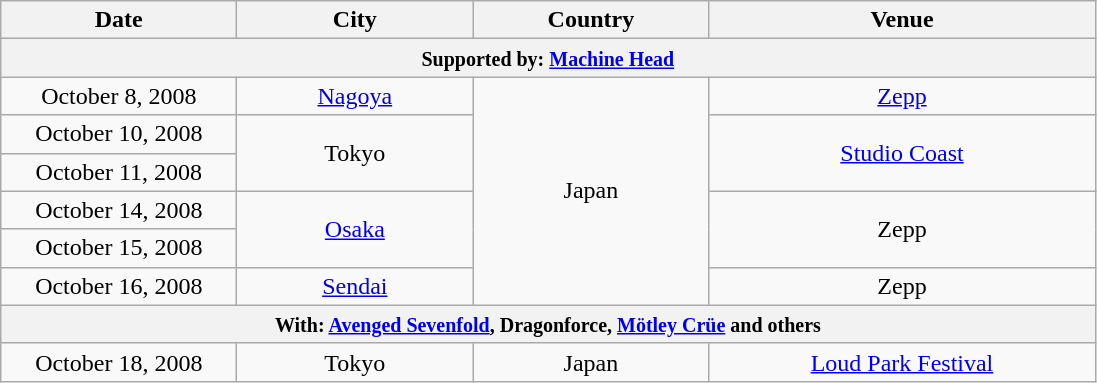<table class="wikitable" style="text-align:center;">
<tr>
<th width="150">Date</th>
<th width="150">City</th>
<th width="150">Country</th>
<th width="250">Venue</th>
</tr>
<tr>
<th colspan="4"><small>Supported by: <a href='#'>Machine Head</a></small></th>
</tr>
<tr>
<td>October 8, 2008</td>
<td><a href='#'>Nagoya</a></td>
<td rowspan="6">Japan</td>
<td><a href='#'>Zepp</a></td>
</tr>
<tr>
<td>October 10, 2008</td>
<td rowspan="2">Tokyo</td>
<td rowspan="2"><a href='#'>Studio Coast</a></td>
</tr>
<tr>
<td>October 11, 2008</td>
</tr>
<tr>
<td>October 14, 2008</td>
<td rowspan="2"><a href='#'>Osaka</a></td>
<td rowspan="2">Zepp</td>
</tr>
<tr>
<td>October 15, 2008</td>
</tr>
<tr>
<td>October 16, 2008</td>
<td><a href='#'>Sendai</a></td>
<td>Zepp</td>
</tr>
<tr>
<th colspan="4"><small>With: <a href='#'>Avenged Sevenfold</a>, Dragonforce, <a href='#'>Mötley Crüe</a> and others</small></th>
</tr>
<tr>
<td>October 18, 2008</td>
<td>Tokyo</td>
<td>Japan</td>
<td><a href='#'>Loud Park Festival</a></td>
</tr>
</table>
